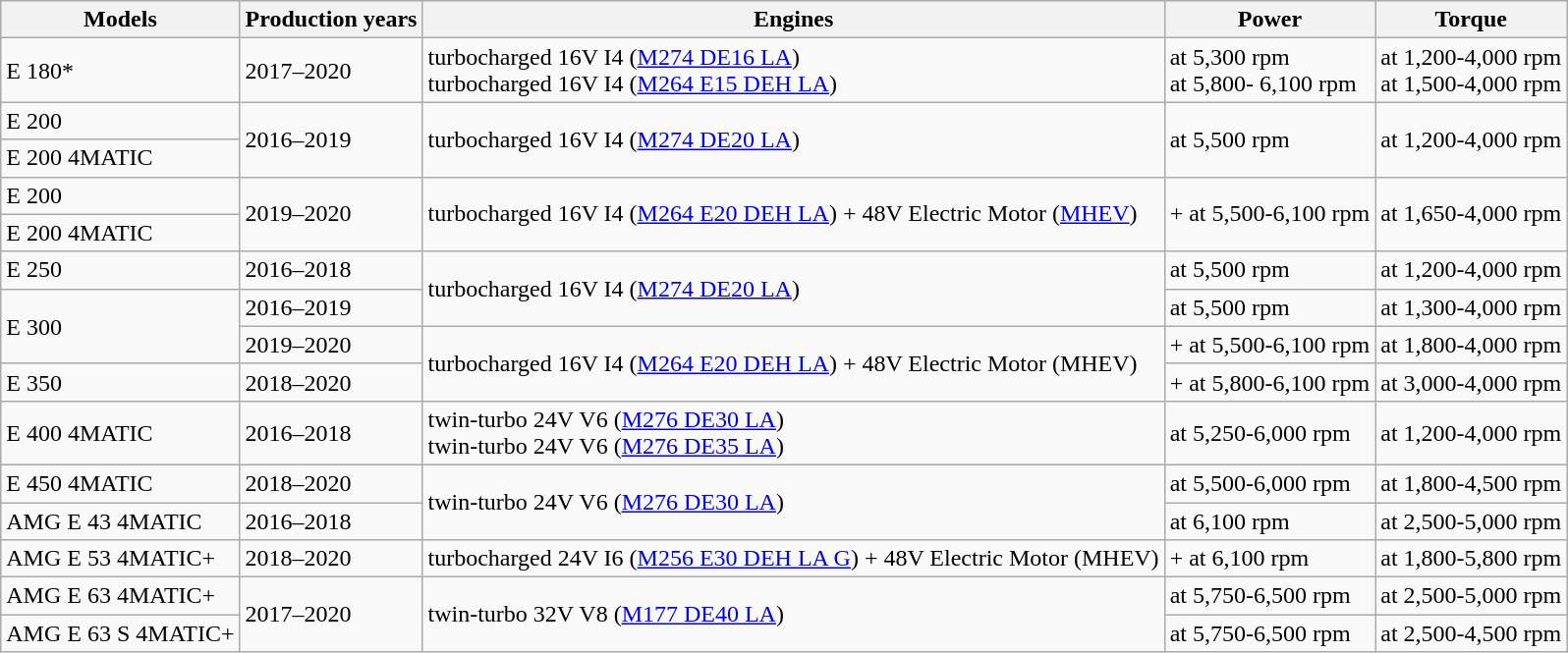<table class="wikitable">
<tr>
<th>Models</th>
<th>Production years</th>
<th>Engines</th>
<th>Power</th>
<th>Torque</th>
</tr>
<tr>
<td>E 180*</td>
<td>2017–2020</td>
<td> turbocharged 16V I4 (<a href='#'>M274 DE16 LA</a>)<br> turbocharged 16V I4 (<a href='#'>M264 E15 DEH LA</a>)</td>
<td> at 5,300 rpm<br> at 5,800- 6,100 rpm</td>
<td> at 1,200-4,000 rpm<br> at 1,500-4,000 rpm</td>
</tr>
<tr>
<td>E 200</td>
<td rowspan="2">2016–2019</td>
<td rowspan="2"> turbocharged 16V I4 (<a href='#'>M274 DE20 LA</a>)</td>
<td rowspan="2"> at 5,500 rpm</td>
<td rowspan="2"> at 1,200-4,000 rpm</td>
</tr>
<tr>
<td>E 200 4MATIC</td>
</tr>
<tr>
<td>E 200</td>
<td rowspan="2">2019–2020</td>
<td rowspan="2"> turbocharged 16V I4 (<a href='#'>M264 E20 DEH LA</a>) + 48V Electric Motor (<a href='#'>MHEV</a>)</td>
<td rowspan="2"> +  at 5,500-6,100 rpm</td>
<td rowspan="2"> at 1,650-4,000 rpm</td>
</tr>
<tr>
<td>E 200 4MATIC</td>
</tr>
<tr>
<td>E 250</td>
<td>2016–2018</td>
<td rowspan="2"> turbocharged 16V I4 (<a href='#'>M274 DE20 LA</a>)</td>
<td> at 5,500 rpm</td>
<td> at 1,200-4,000 rpm</td>
</tr>
<tr>
<td rowspan="2">E 300</td>
<td>2016–2019</td>
<td> at 5,500 rpm</td>
<td> at 1,300-4,000 rpm</td>
</tr>
<tr>
<td>2019–2020</td>
<td rowspan="2"> turbocharged 16V I4 (<a href='#'>M264 E20 DEH LA</a>) + 48V Electric Motor (MHEV)</td>
<td> +  at 5,500-6,100 rpm</td>
<td> at 1,800-4,000 rpm</td>
</tr>
<tr>
<td>E 350</td>
<td>2018–2020</td>
<td> +  at 5,800-6,100 rpm</td>
<td> at 3,000-4,000 rpm</td>
</tr>
<tr>
<td>E 400 4MATIC</td>
<td>2016–2018</td>
<td> twin-turbo 24V V6 (<a href='#'>M276 DE30 LA</a>)<br> twin-turbo 24V V6 (<a href='#'>M276 DE35 LA</a>)</td>
<td> at 5,250-6,000 rpm</td>
<td> at 1,200-4,000 rpm</td>
</tr>
<tr>
<td>E 450 4MATIC</td>
<td>2018–2020</td>
<td rowspan="2"> twin-turbo 24V V6 (<a href='#'>M276 DE30 LA</a>)</td>
<td> at 5,500-6,000 rpm</td>
<td> at 1,800-4,500 rpm</td>
</tr>
<tr>
<td>AMG E 43 4MATIC</td>
<td>2016–2018</td>
<td> at 6,100 rpm</td>
<td> at 2,500-5,000 rpm</td>
</tr>
<tr>
<td>AMG E 53 4MATIC+</td>
<td>2018–2020</td>
<td> turbocharged 24V I6 (<a href='#'>M256 E30 DEH LA G</a>) + 48V Electric Motor (MHEV)</td>
<td> +  at 6,100 rpm</td>
<td> at 1,800-5,800 rpm</td>
</tr>
<tr>
<td>AMG E 63 4MATIC+</td>
<td rowspan="2">2017–2020</td>
<td rowspan="2"> twin-turbo 32V V8 (<a href='#'>M177 DE40 LA</a>)</td>
<td> at 5,750-6,500 rpm</td>
<td> at 2,500-5,000 rpm</td>
</tr>
<tr>
<td>AMG E 63 S 4MATIC+</td>
<td> at 5,750-6,500 rpm</td>
<td> at 2,500-4,500 rpm</td>
</tr>
</table>
